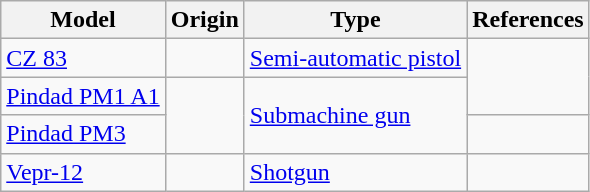<table class="wikitable">
<tr>
<th>Model</th>
<th>Origin</th>
<th>Type</th>
<th>References</th>
</tr>
<tr>
<td><a href='#'>CZ 83</a></td>
<td></td>
<td><a href='#'>Semi-automatic pistol</a></td>
<td rowspan="2"></td>
</tr>
<tr>
<td><a href='#'>Pindad PM1 A1</a></td>
<td rowspan="2"></td>
<td rowspan="2"><a href='#'>Submachine gun</a></td>
</tr>
<tr>
<td><a href='#'>Pindad PM3</a></td>
<td></td>
</tr>
<tr>
<td><a href='#'>Vepr-12</a></td>
<td></td>
<td><a href='#'>Shotgun</a></td>
<td></td>
</tr>
</table>
